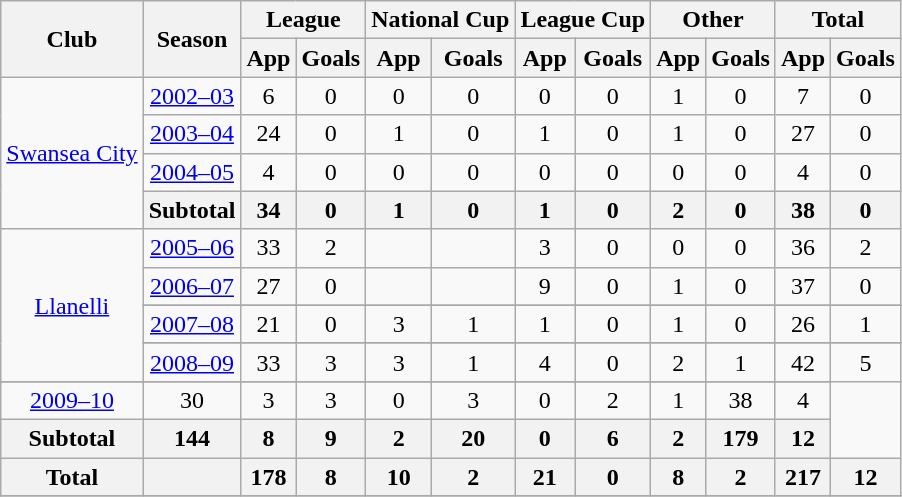<table class="wikitable">
<tr>
<th rowspan=2>Club</th>
<th rowspan=2>Season</th>
<th colspan=2>League</th>
<th colspan=2>National Cup</th>
<th colspan=2>League Cup</th>
<th colspan=2>Other</th>
<th colspan=2>Total</th>
</tr>
<tr>
<th>App</th>
<th>Goals</th>
<th>App</th>
<th>Goals</th>
<th>App</th>
<th>Goals</th>
<th>App</th>
<th>Goals</th>
<th>App</th>
<th>Goals</th>
</tr>
<tr align=center>
<td rowspan=4><a href='#'>Swansea City</a></td>
<td><a href='#'>2002–03</a></td>
<td>6</td>
<td>0</td>
<td>0</td>
<td>0</td>
<td>0</td>
<td>0</td>
<td>1</td>
<td>0</td>
<td>7</td>
<td>0</td>
</tr>
<tr align=center>
<td><a href='#'>2003–04</a></td>
<td>24</td>
<td>0</td>
<td>1</td>
<td>0</td>
<td>1</td>
<td>0</td>
<td>1</td>
<td>0</td>
<td>27</td>
<td>0</td>
</tr>
<tr align=center>
<td><a href='#'>2004–05</a></td>
<td>4</td>
<td>0</td>
<td>0</td>
<td>0</td>
<td>0</td>
<td>0</td>
<td>0</td>
<td>0</td>
<td>4</td>
<td>0</td>
</tr>
<tr>
<th>Subtotal</th>
<th>34</th>
<th>0</th>
<th>1</th>
<th>0</th>
<th>1</th>
<th>0</th>
<th>2</th>
<th>0</th>
<th>38</th>
<th>0</th>
</tr>
<tr align=center>
<td rowspan=6><a href='#'>Llanelli</a></td>
<td><a href='#'>2005–06</a></td>
<td>33</td>
<td>2</td>
<td></td>
<td></td>
<td>3</td>
<td>0</td>
<td>0</td>
<td>0</td>
<td>36</td>
<td>2</td>
</tr>
<tr align=center>
<td><a href='#'>2006–07</a></td>
<td>27</td>
<td>0</td>
<td></td>
<td></td>
<td>9</td>
<td>0</td>
<td>1</td>
<td>0</td>
<td>37</td>
<td>0</td>
</tr>
<tr>
</tr>
<tr align=center>
<td><a href='#'>2007–08</a></td>
<td>21</td>
<td>0</td>
<td>3</td>
<td>1</td>
<td>1</td>
<td>0</td>
<td>1</td>
<td>0</td>
<td>26</td>
<td>1</td>
</tr>
<tr>
</tr>
<tr align=center>
<td><a href='#'>2008–09</a></td>
<td>33</td>
<td>3</td>
<td>3</td>
<td>1</td>
<td>4</td>
<td>0</td>
<td>2</td>
<td>1</td>
<td>42</td>
<td>5</td>
</tr>
<tr>
</tr>
<tr align=center>
<td><a href='#'>2009–10</a></td>
<td>30</td>
<td>3</td>
<td>3</td>
<td>0</td>
<td>3</td>
<td>0</td>
<td>2</td>
<td>1</td>
<td>38</td>
<td>4</td>
</tr>
<tr>
<th>Subtotal</th>
<th>144</th>
<th>8</th>
<th>9</th>
<th>2</th>
<th>20</th>
<th>0</th>
<th>6</th>
<th>2</th>
<th>179</th>
<th>12</th>
</tr>
<tr>
<th>Total</th>
<th></th>
<th>178</th>
<th>8</th>
<th>10</th>
<th>2</th>
<th>21</th>
<th>0</th>
<th>8</th>
<th>2</th>
<th>217</th>
<th>12</th>
</tr>
<tr>
</tr>
</table>
